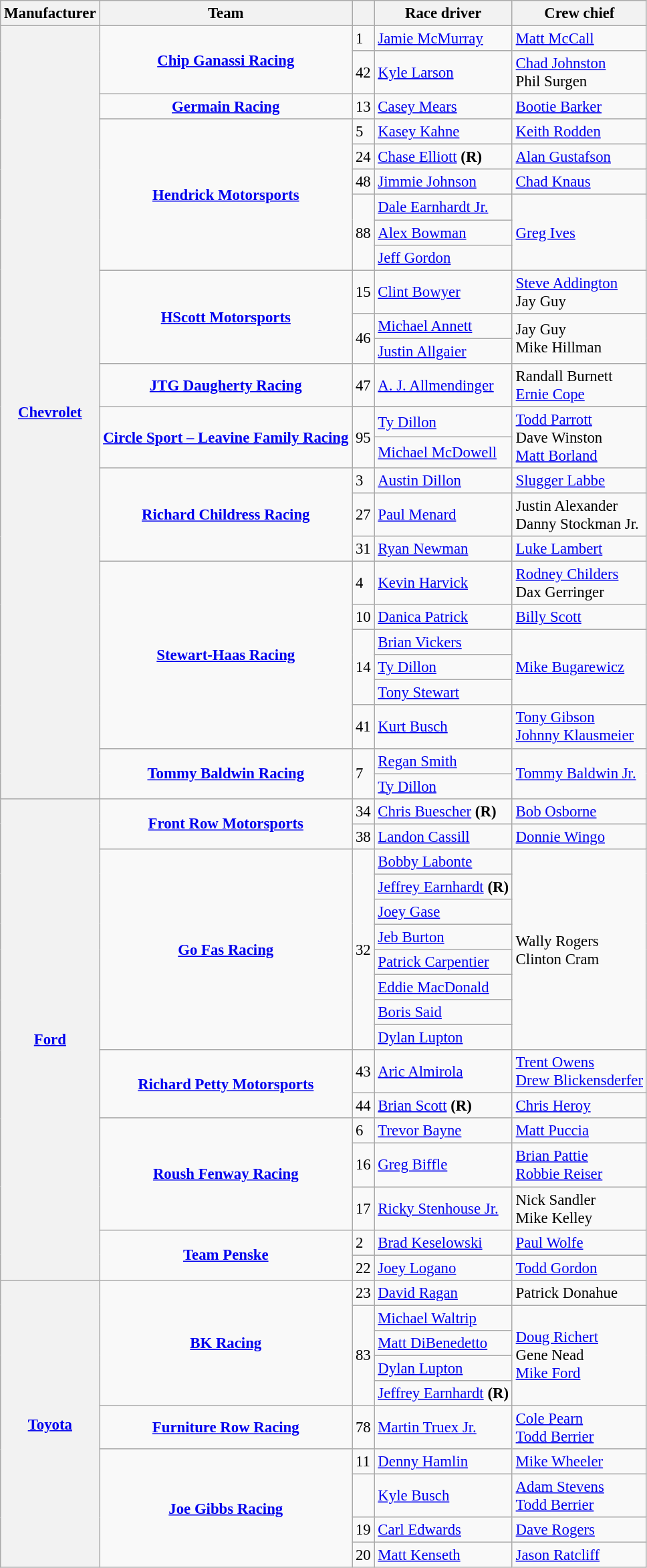<table class="wikitable" style="font-size: 95%;">
<tr>
<th>Manufacturer</th>
<th>Team</th>
<th></th>
<th>Race driver</th>
<th>Crew chief</th>
</tr>
<tr>
<th rowspan="27"><a href='#'>Chevrolet</a></th>
<td rowspan="2" style="text-align:center;"><strong><a href='#'>Chip Ganassi Racing</a></strong></td>
<td>1</td>
<td><a href='#'>Jamie McMurray</a></td>
<td><a href='#'>Matt McCall</a></td>
</tr>
<tr>
<td>42</td>
<td><a href='#'>Kyle Larson</a></td>
<td><a href='#'>Chad Johnston</a> <small> </small> <br> Phil Surgen <small> </small></td>
</tr>
<tr>
<td style="text-align:center;"><strong><a href='#'>Germain Racing</a></strong></td>
<td>13</td>
<td><a href='#'>Casey Mears</a></td>
<td><a href='#'>Bootie Barker</a></td>
</tr>
<tr>
<td rowspan="6" style="text-align:center;"><strong><a href='#'>Hendrick Motorsports</a></strong></td>
<td>5</td>
<td><a href='#'>Kasey Kahne</a></td>
<td><a href='#'>Keith Rodden</a></td>
</tr>
<tr>
<td>24</td>
<td><a href='#'>Chase Elliott</a> <strong>(R)</strong></td>
<td><a href='#'>Alan Gustafson</a></td>
</tr>
<tr>
<td>48</td>
<td><a href='#'>Jimmie Johnson</a></td>
<td><a href='#'>Chad Knaus</a></td>
</tr>
<tr>
<td rowspan="3">88</td>
<td><a href='#'>Dale Earnhardt Jr.</a> <small> </small></td>
<td rowspan="3"><a href='#'>Greg Ives</a></td>
</tr>
<tr>
<td><a href='#'>Alex Bowman</a> <small></small></td>
</tr>
<tr>
<td><a href='#'>Jeff Gordon</a> <small></small></td>
</tr>
<tr>
<td rowspan="3" style="text-align:center;"><strong><a href='#'>HScott Motorsports</a></strong></td>
<td>15</td>
<td><a href='#'>Clint Bowyer</a></td>
<td><a href='#'>Steve Addington</a> <small> </small> <br> Jay Guy <small> </small></td>
</tr>
<tr>
<td rowspan="2">46</td>
<td><a href='#'>Michael Annett</a> <small> </small></td>
<td rowspan="2">Jay Guy <small> </small> <br> Mike Hillman <small></small></td>
</tr>
<tr>
<td><a href='#'>Justin Allgaier</a> <small> </small></td>
</tr>
<tr>
<td style="text-align:center;"><strong><a href='#'>JTG Daugherty Racing</a></strong></td>
<td>47</td>
<td><a href='#'>A. J. Allmendinger</a></td>
<td>Randall Burnett <small> </small> <br> <a href='#'>Ernie Cope</a> <small> </small></td>
</tr>
<tr>
<td rowspan="3" style="text-align:center;"><strong><a href='#'>Circle Sport – Leavine Family Racing</a></strong></td>
</tr>
<tr>
<td rowspan="2">95</td>
<td><a href='#'>Ty Dillon</a> <small></small></td>
<td rowspan="2"><a href='#'>Todd Parrott</a> <small></small> <br> Dave Winston <small> </small> <br> <a href='#'>Matt Borland</a> <small> </small></td>
</tr>
<tr>
<td><a href='#'>Michael McDowell</a> <small></small></td>
</tr>
<tr>
<td rowspan="3" style="text-align:center;"><strong><a href='#'>Richard Childress Racing</a></strong></td>
<td>3</td>
<td><a href='#'>Austin Dillon</a></td>
<td><a href='#'>Slugger Labbe</a></td>
</tr>
<tr>
<td>27</td>
<td><a href='#'>Paul Menard</a></td>
<td>Justin Alexander <small></small> <br> Danny Stockman Jr. <small></small></td>
</tr>
<tr>
<td>31</td>
<td><a href='#'>Ryan Newman</a></td>
<td><a href='#'>Luke Lambert</a></td>
</tr>
<tr>
<td rowspan="6" style="text-align:center;"><strong><a href='#'>Stewart-Haas Racing</a></strong></td>
<td>4</td>
<td><a href='#'>Kevin Harvick</a></td>
<td><a href='#'>Rodney Childers</a><small> </small> <br> Dax Gerringer <small> </small></td>
</tr>
<tr>
<td>10</td>
<td><a href='#'>Danica Patrick</a></td>
<td><a href='#'>Billy Scott</a></td>
</tr>
<tr>
<td rowspan="3">14</td>
<td><a href='#'>Brian Vickers</a> <small></small></td>
<td rowspan="3"><a href='#'>Mike Bugarewicz</a></td>
</tr>
<tr>
<td><a href='#'>Ty Dillon</a> <small></small></td>
</tr>
<tr>
<td><a href='#'>Tony Stewart</a> <small></small></td>
</tr>
<tr>
<td>41</td>
<td><a href='#'>Kurt Busch</a></td>
<td><a href='#'>Tony Gibson</a> <small> </small> <br> <a href='#'>Johnny Klausmeier</a> <small> </small></td>
</tr>
<tr>
<td rowspan= "2" style="text-align:center;"><strong><a href='#'>Tommy Baldwin Racing</a> </strong></td>
<td rowspan= "2">7</td>
<td><a href='#'>Regan Smith</a> <small>  </small></td>
<td rowspan= "2"><a href='#'>Tommy Baldwin Jr.</a></td>
</tr>
<tr>
<td><a href='#'>Ty Dillon</a> <small>  </small></td>
</tr>
<tr>
<th rowspan="17" style="text-align:center;"><a href='#'>Ford</a></th>
<td rowspan="2" style="text-align:center;"><strong><a href='#'>Front Row Motorsports</a></strong></td>
<td>34</td>
<td><a href='#'>Chris Buescher</a> <strong>(R)</strong></td>
<td><a href='#'>Bob Osborne</a></td>
</tr>
<tr>
<td>38</td>
<td><a href='#'>Landon Cassill</a></td>
<td><a href='#'>Donnie Wingo</a></td>
</tr>
<tr>
<td rowspan="8" style="text-align:center;"><strong><a href='#'>Go Fas Racing</a></strong></td>
<td rowspan="8">32</td>
<td><a href='#'>Bobby Labonte</a> <small></small></td>
<td rowspan="8">Wally Rogers <small> </small> <br> Clinton Cram <small> </small></td>
</tr>
<tr>
<td><a href='#'>Jeffrey Earnhardt</a> <strong>(R)</strong> <small></small></td>
</tr>
<tr>
<td><a href='#'>Joey Gase</a> <small></small></td>
</tr>
<tr>
<td><a href='#'>Jeb Burton</a> <small></small></td>
</tr>
<tr>
<td><a href='#'>Patrick Carpentier</a> <small></small></td>
</tr>
<tr>
<td><a href='#'>Eddie MacDonald</a> <small></small></td>
</tr>
<tr>
<td><a href='#'>Boris Said</a> <small></small></td>
</tr>
<tr>
<td><a href='#'>Dylan Lupton</a> <small></small></td>
</tr>
<tr>
<td rowspan="2" style="text-align:center;"><strong><a href='#'>Richard Petty Motorsports</a></strong></td>
<td>43</td>
<td><a href='#'>Aric Almirola</a></td>
<td><a href='#'>Trent Owens</a> <small></small> <br> <a href='#'>Drew Blickensderfer</a> <small></small></td>
</tr>
<tr>
<td>44</td>
<td><a href='#'>Brian Scott</a> <strong>(R)</strong></td>
<td><a href='#'>Chris Heroy</a></td>
</tr>
<tr>
<td rowspan="3" style="text-align:center;"><strong><a href='#'>Roush Fenway Racing</a></strong></td>
<td>6</td>
<td><a href='#'>Trevor Bayne</a></td>
<td><a href='#'>Matt Puccia</a></td>
</tr>
<tr>
<td>16</td>
<td><a href='#'>Greg Biffle</a></td>
<td><a href='#'>Brian Pattie</a> <small> </small> <br> <a href='#'>Robbie Reiser</a> <small> </small></td>
</tr>
<tr>
<td>17</td>
<td><a href='#'>Ricky Stenhouse Jr.</a></td>
<td>Nick Sandler <small> </small> <br> Mike Kelley <small></small></td>
</tr>
<tr>
<td rowspan="2" style="text-align:center;"><strong><a href='#'>Team Penske</a></strong></td>
<td>2</td>
<td><a href='#'>Brad Keselowski</a></td>
<td><a href='#'>Paul Wolfe</a></td>
</tr>
<tr>
<td>22</td>
<td><a href='#'>Joey Logano</a></td>
<td><a href='#'>Todd Gordon</a></td>
</tr>
<tr>
<th rowspan="10"><a href='#'>Toyota</a></th>
<td rowspan="5" style="text-align:center;"><strong><a href='#'>BK Racing</a></strong></td>
<td>23</td>
<td><a href='#'>David Ragan</a></td>
<td>Patrick Donahue</td>
</tr>
<tr>
<td rowspan="4">83</td>
<td><a href='#'>Michael Waltrip</a> <small></small></td>
<td rowspan="4"><a href='#'>Doug Richert</a> <small></small> <br> Gene Nead <small></small> <br> <a href='#'>Mike Ford</a> <small></small></td>
</tr>
<tr>
<td><a href='#'>Matt DiBenedetto</a> <small></small></td>
</tr>
<tr>
<td><a href='#'>Dylan Lupton</a> <small></small></td>
</tr>
<tr>
<td><a href='#'>Jeffrey Earnhardt</a> <strong>(R)</strong> <small></small></td>
</tr>
<tr>
<td style="text-align:center;"><strong><a href='#'>Furniture Row Racing</a></strong></td>
<td>78</td>
<td><a href='#'>Martin Truex Jr.</a></td>
<td><a href='#'>Cole Pearn</a> <small></small><br> <a href='#'>Todd Berrier</a> <small></small></td>
</tr>
<tr>
<td rowspan="4" style="text-align:center;"><strong><a href='#'>Joe Gibbs Racing</a></strong></td>
<td>11</td>
<td><a href='#'>Denny Hamlin</a></td>
<td><a href='#'>Mike Wheeler</a></td>
</tr>
<tr>
<td></td>
<td><a href='#'>Kyle Busch</a></td>
<td><a href='#'>Adam Stevens</a> <small></small> <br> <a href='#'>Todd Berrier</a> <small></small></td>
</tr>
<tr>
<td>19</td>
<td><a href='#'>Carl Edwards</a></td>
<td><a href='#'>Dave Rogers</a></td>
</tr>
<tr>
<td>20</td>
<td><a href='#'>Matt Kenseth</a></td>
<td><a href='#'>Jason Ratcliff</a></td>
</tr>
</table>
